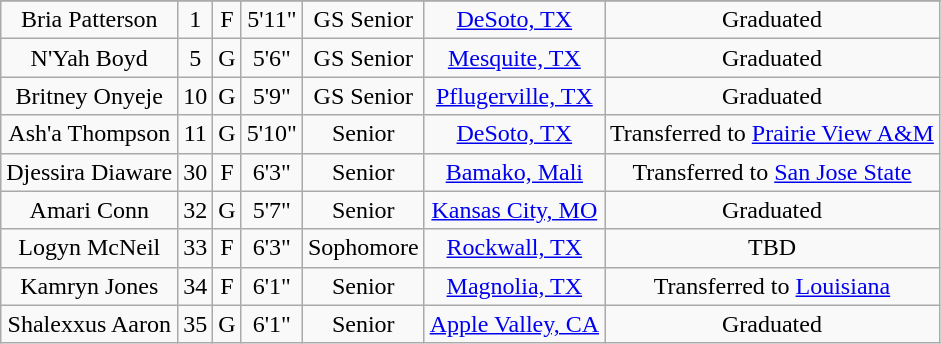<table class="wikitable sortable" style="text-align: center">
<tr align=center>
</tr>
<tr>
<td>Bria Patterson</td>
<td>1</td>
<td>F</td>
<td>5'11"</td>
<td>GS Senior</td>
<td><a href='#'>DeSoto, TX</a></td>
<td>Graduated</td>
</tr>
<tr>
<td>N'Yah Boyd</td>
<td>5</td>
<td>G</td>
<td>5'6"</td>
<td>GS Senior</td>
<td><a href='#'>Mesquite, TX</a></td>
<td>Graduated</td>
</tr>
<tr>
<td>Britney Onyeje</td>
<td>10</td>
<td>G</td>
<td>5'9"</td>
<td>GS Senior</td>
<td><a href='#'>Pflugerville, TX</a></td>
<td>Graduated</td>
</tr>
<tr>
<td>Ash'a Thompson</td>
<td>11</td>
<td>G</td>
<td>5'10"</td>
<td>Senior</td>
<td><a href='#'>DeSoto, TX</a></td>
<td>Transferred to <a href='#'>Prairie View A&M</a></td>
</tr>
<tr>
<td>Djessira Diaware</td>
<td>30</td>
<td>F</td>
<td>6'3"</td>
<td>Senior</td>
<td><a href='#'>Bamako, Mali</a></td>
<td>Transferred to <a href='#'>San Jose State</a></td>
</tr>
<tr>
<td>Amari Conn</td>
<td>32</td>
<td>G</td>
<td>5'7"</td>
<td>Senior</td>
<td><a href='#'>Kansas City, MO</a></td>
<td>Graduated</td>
</tr>
<tr>
<td>Logyn McNeil</td>
<td>33</td>
<td>F</td>
<td>6'3"</td>
<td> Sophomore</td>
<td><a href='#'>Rockwall, TX</a></td>
<td>TBD</td>
</tr>
<tr>
<td>Kamryn Jones</td>
<td>34</td>
<td>F</td>
<td>6'1"</td>
<td>Senior</td>
<td><a href='#'>Magnolia, TX</a></td>
<td>Transferred to <a href='#'>Louisiana</a></td>
</tr>
<tr>
<td>Shalexxus Aaron</td>
<td>35</td>
<td>G</td>
<td>6'1"</td>
<td> Senior</td>
<td><a href='#'>Apple Valley, CA</a></td>
<td>Graduated</td>
</tr>
</table>
